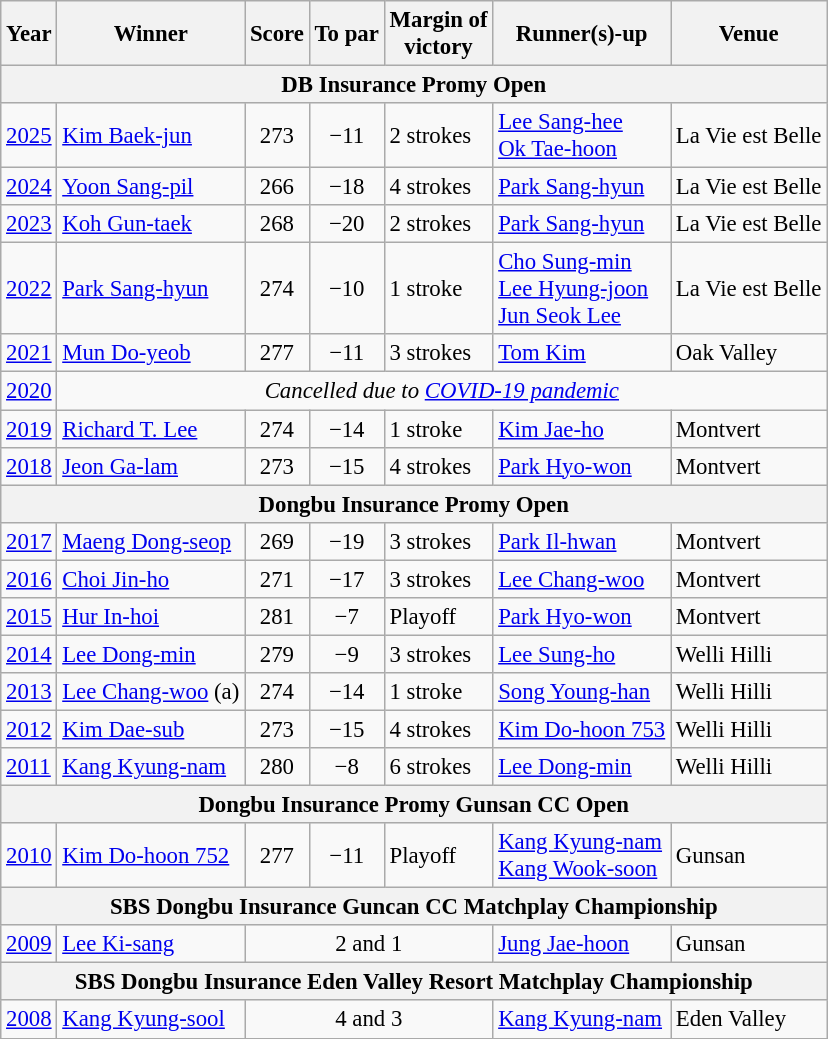<table class=wikitable style="font-size:95%">
<tr>
<th>Year</th>
<th>Winner</th>
<th>Score</th>
<th>To par</th>
<th>Margin of<br>victory</th>
<th>Runner(s)-up</th>
<th>Venue</th>
</tr>
<tr>
<th colspan=7>DB Insurance Promy Open</th>
</tr>
<tr>
<td><a href='#'>2025</a></td>
<td> <a href='#'>Kim Baek-jun</a></td>
<td align=center>273</td>
<td align=center>−11</td>
<td>2 strokes</td>
<td> <a href='#'>Lee Sang-hee</a><br> <a href='#'>Ok Tae-hoon</a></td>
<td>La Vie est Belle</td>
</tr>
<tr>
<td><a href='#'>2024</a></td>
<td> <a href='#'>Yoon Sang-pil</a></td>
<td align=center>266</td>
<td align=center>−18</td>
<td>4 strokes</td>
<td> <a href='#'>Park Sang-hyun</a></td>
<td>La Vie est Belle</td>
</tr>
<tr>
<td><a href='#'>2023</a></td>
<td> <a href='#'>Koh Gun-taek</a></td>
<td align=center>268</td>
<td align=center>−20</td>
<td>2 strokes</td>
<td> <a href='#'>Park Sang-hyun</a></td>
<td>La Vie est Belle</td>
</tr>
<tr>
<td><a href='#'>2022</a></td>
<td> <a href='#'>Park Sang-hyun</a></td>
<td align=center>274</td>
<td align=center>−10</td>
<td>1 stroke</td>
<td> <a href='#'>Cho Sung-min</a><br> <a href='#'>Lee Hyung-joon</a><br> <a href='#'>Jun Seok Lee</a></td>
<td>La Vie est Belle</td>
</tr>
<tr>
<td><a href='#'>2021</a></td>
<td> <a href='#'>Mun Do-yeob</a></td>
<td align=center>277</td>
<td align=center>−11</td>
<td>3 strokes</td>
<td> <a href='#'>Tom Kim</a></td>
<td>Oak Valley</td>
</tr>
<tr>
<td><a href='#'>2020</a></td>
<td colspan=6 align=center><em>Cancelled due to <a href='#'>COVID-19 pandemic</a></em></td>
</tr>
<tr>
<td><a href='#'>2019</a></td>
<td> <a href='#'>Richard T. Lee</a></td>
<td align=center>274</td>
<td align=center>−14</td>
<td>1 stroke</td>
<td> <a href='#'>Kim Jae-ho</a></td>
<td>Montvert</td>
</tr>
<tr>
<td><a href='#'>2018</a></td>
<td> <a href='#'>Jeon Ga-lam</a></td>
<td align=center>273</td>
<td align=center>−15</td>
<td>4 strokes</td>
<td> <a href='#'>Park Hyo-won</a></td>
<td>Montvert</td>
</tr>
<tr>
<th colspan=7>Dongbu Insurance Promy Open</th>
</tr>
<tr>
<td><a href='#'>2017</a></td>
<td> <a href='#'>Maeng Dong-seop</a></td>
<td align=center>269</td>
<td align=center>−19</td>
<td>3 strokes</td>
<td> <a href='#'>Park Il-hwan</a></td>
<td>Montvert</td>
</tr>
<tr>
<td><a href='#'>2016</a></td>
<td> <a href='#'>Choi Jin-ho</a></td>
<td align=center>271</td>
<td align=center>−17</td>
<td>3 strokes</td>
<td> <a href='#'>Lee Chang-woo</a></td>
<td>Montvert</td>
</tr>
<tr>
<td><a href='#'>2015</a></td>
<td> <a href='#'>Hur In-hoi</a></td>
<td align=center>281</td>
<td align=center>−7</td>
<td>Playoff</td>
<td> <a href='#'>Park Hyo-won</a></td>
<td>Montvert</td>
</tr>
<tr>
<td><a href='#'>2014</a></td>
<td> <a href='#'>Lee Dong-min</a></td>
<td align=center>279</td>
<td align=center>−9</td>
<td>3 strokes</td>
<td> <a href='#'>Lee Sung-ho</a></td>
<td>Welli Hilli</td>
</tr>
<tr>
<td><a href='#'>2013</a></td>
<td> <a href='#'>Lee Chang-woo</a> (a)</td>
<td align=center>274</td>
<td align=center>−14</td>
<td>1 stroke</td>
<td> <a href='#'>Song Young-han</a></td>
<td>Welli Hilli</td>
</tr>
<tr>
<td><a href='#'>2012</a></td>
<td> <a href='#'>Kim Dae-sub</a></td>
<td align=center>273</td>
<td align=center>−15</td>
<td>4 strokes</td>
<td> <a href='#'>Kim Do-hoon 753</a></td>
<td>Welli Hilli</td>
</tr>
<tr>
<td><a href='#'>2011</a></td>
<td> <a href='#'>Kang Kyung-nam</a></td>
<td align=center>280</td>
<td align=center>−8</td>
<td>6 strokes</td>
<td> <a href='#'>Lee Dong-min</a></td>
<td>Welli Hilli</td>
</tr>
<tr>
<th colspan=7>Dongbu Insurance Promy Gunsan CC Open</th>
</tr>
<tr>
<td><a href='#'>2010</a></td>
<td> <a href='#'>Kim Do-hoon 752</a></td>
<td align=center>277</td>
<td align=center>−11</td>
<td>Playoff</td>
<td> <a href='#'>Kang Kyung-nam</a><br> <a href='#'>Kang Wook-soon</a></td>
<td>Gunsan</td>
</tr>
<tr>
<th colspan=7>SBS Dongbu Insurance Guncan CC Matchplay Championship</th>
</tr>
<tr>
<td><a href='#'>2009</a></td>
<td> <a href='#'>Lee Ki-sang</a></td>
<td colspan=3 align=center>2 and 1</td>
<td> <a href='#'>Jung Jae-hoon</a></td>
<td>Gunsan</td>
</tr>
<tr>
<th colspan=7>SBS Dongbu Insurance Eden Valley Resort Matchplay Championship</th>
</tr>
<tr>
<td><a href='#'>2008</a></td>
<td> <a href='#'>Kang Kyung-sool</a></td>
<td colspan=3 align=center>4 and 3</td>
<td> <a href='#'>Kang Kyung-nam</a></td>
<td>Eden Valley</td>
</tr>
<tr>
</tr>
</table>
